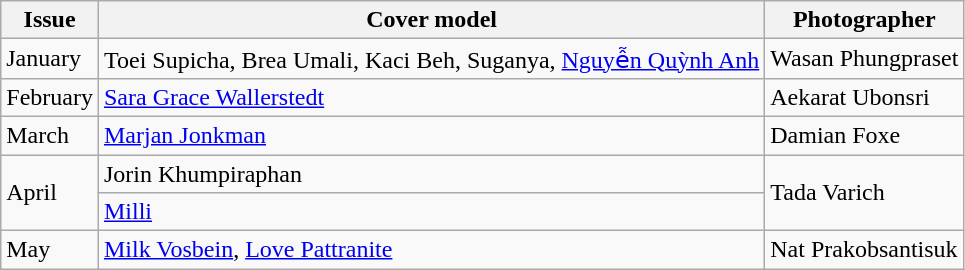<table class="sortable wikitable">
<tr>
<th>Issue</th>
<th>Cover model</th>
<th>Photographer</th>
</tr>
<tr>
<td>January</td>
<td>Toei Supicha, Brea Umali, Kaci Beh, Suganya, <a href='#'>Nguyễn Quỳnh Anh</a></td>
<td>Wasan Phungpraset</td>
</tr>
<tr>
<td>February</td>
<td><a href='#'>Sara Grace Wallerstedt</a></td>
<td>Aekarat Ubonsri</td>
</tr>
<tr>
<td>March</td>
<td><a href='#'>Marjan Jonkman</a></td>
<td>Damian Foxe</td>
</tr>
<tr>
<td rowspan="2">April</td>
<td>Jorin Khumpiraphan</td>
<td rowspan="2">Tada Varich</td>
</tr>
<tr>
<td><a href='#'>Milli</a></td>
</tr>
<tr>
<td>May</td>
<td><a href='#'>Milk Vosbein</a>, <a href='#'>Love Pattranite</a></td>
<td>Nat Prakobsantisuk</td>
</tr>
</table>
